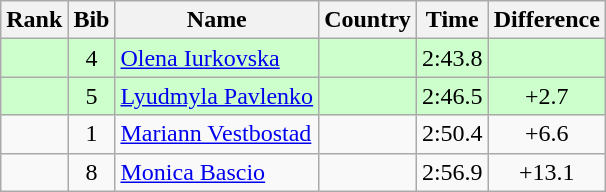<table class="wikitable sortable" style="text-align:center">
<tr>
<th>Rank</th>
<th>Bib</th>
<th>Name</th>
<th>Country</th>
<th>Time</th>
<th>Difference</th>
</tr>
<tr bgcolor="#ccffcc">
<td></td>
<td>4</td>
<td align=left><a href='#'>Olena Iurkovska</a></td>
<td align=left></td>
<td>2:43.8</td>
<td></td>
</tr>
<tr bgcolor="#ccffcc">
<td></td>
<td>5</td>
<td align=left><a href='#'>Lyudmyla Pavlenko</a></td>
<td align=left></td>
<td>2:46.5</td>
<td>+2.7</td>
</tr>
<tr>
<td></td>
<td>1</td>
<td align=left><a href='#'>Mariann Vestbostad</a></td>
<td align=left></td>
<td>2:50.4</td>
<td>+6.6</td>
</tr>
<tr>
<td></td>
<td>8</td>
<td align=left><a href='#'>Monica Bascio</a></td>
<td align=left></td>
<td>2:56.9</td>
<td>+13.1</td>
</tr>
</table>
